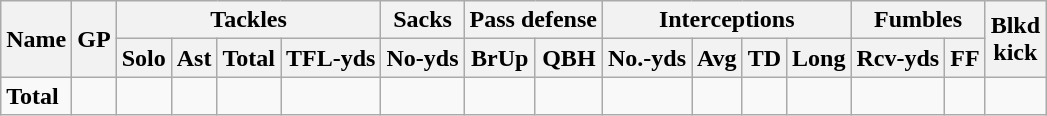<table class="wikitable" style="white-space:nowrap;">
<tr>
<th rowspan="2">Name</th>
<th rowspan="2">GP</th>
<th colspan="4">Tackles</th>
<th>Sacks</th>
<th colspan="2">Pass defense</th>
<th colspan="4">Interceptions</th>
<th colspan="2">Fumbles</th>
<th rowspan="2">Blkd<br>kick</th>
</tr>
<tr>
<th>Solo</th>
<th>Ast</th>
<th>Total</th>
<th>TFL-yds</th>
<th>No-yds</th>
<th>BrUp</th>
<th>QBH</th>
<th>No.-yds</th>
<th>Avg</th>
<th>TD</th>
<th>Long</th>
<th>Rcv-yds</th>
<th>FF</th>
</tr>
<tr>
<td><strong>Total</strong></td>
<td></td>
<td></td>
<td></td>
<td></td>
<td></td>
<td></td>
<td></td>
<td></td>
<td></td>
<td></td>
<td></td>
<td></td>
<td></td>
<td></td>
<td></td>
</tr>
</table>
